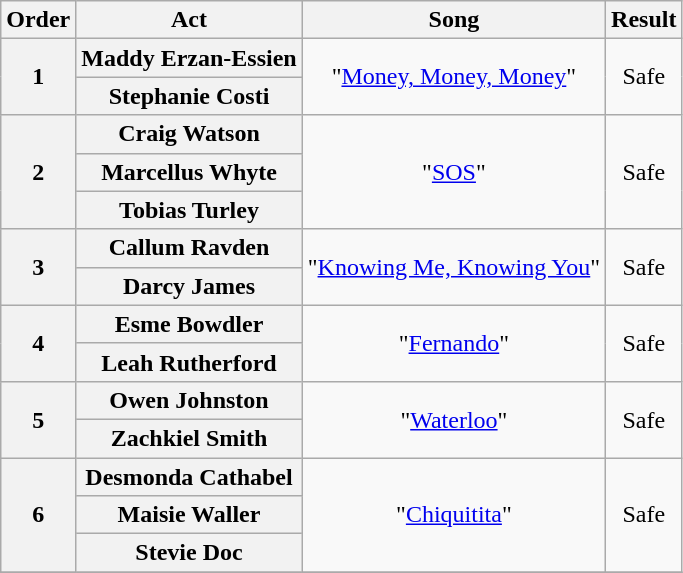<table class="wikitable plainrowheaders" style="text-align:center;">
<tr>
<th scope="col">Order</th>
<th scope="col">Act</th>
<th scope="col">Song</th>
<th scope="col">Result</th>
</tr>
<tr>
<th rowspan="2"><strong>1</strong></th>
<th scope="row">Maddy Erzan-Essien</th>
<td rowspan="2">"<a href='#'>Money, Money, Money</a>"</td>
<td rowspan="2">Safe</td>
</tr>
<tr>
<th scope="row">Stephanie Costi</th>
</tr>
<tr>
<th rowspan="3"><strong>2</strong></th>
<th scope="row">Craig Watson</th>
<td rowspan="3">"<a href='#'>SOS</a>"</td>
<td rowspan="3">Safe</td>
</tr>
<tr>
<th scope="row">Marcellus Whyte</th>
</tr>
<tr>
<th scope="row">Tobias Turley</th>
</tr>
<tr>
<th rowspan="2"><strong>3</strong></th>
<th scope="row">Callum Ravden</th>
<td rowspan="2">"<a href='#'>Knowing Me, Knowing You</a>"</td>
<td rowspan="2">Safe</td>
</tr>
<tr>
<th scope="row">Darcy James</th>
</tr>
<tr>
<th rowspan="2"><strong>4</strong></th>
<th scope="row">Esme Bowdler</th>
<td rowspan="2">"<a href='#'>Fernando</a>"</td>
<td rowspan="2">Safe</td>
</tr>
<tr>
<th scope="row">Leah Rutherford</th>
</tr>
<tr>
<th rowspan="2"><strong>5</strong></th>
<th scope="row">Owen Johnston</th>
<td rowspan="2">"<a href='#'>Waterloo</a>"</td>
<td rowspan="2">Safe</td>
</tr>
<tr>
<th scope="row">Zachkiel Smith</th>
</tr>
<tr>
<th rowspan="3"><strong>6</strong></th>
<th scope="row">Desmonda Cathabel</th>
<td rowspan="3">"<a href='#'>Chiquitita</a>"</td>
<td rowspan="3">Safe</td>
</tr>
<tr>
<th scope="row">Maisie Waller</th>
</tr>
<tr>
<th scope="row">Stevie Doc</th>
</tr>
<tr>
</tr>
</table>
